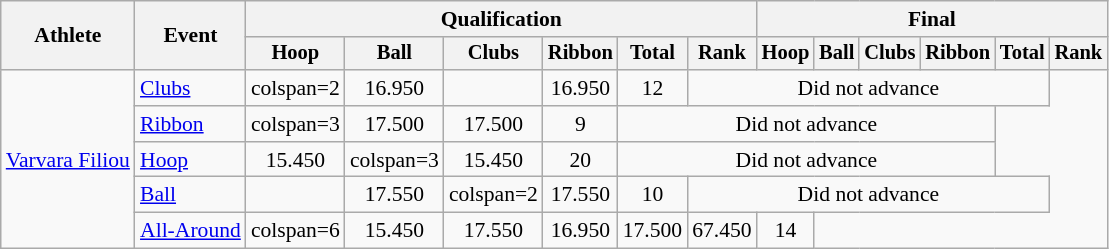<table class=wikitable style="font-size:90%">
<tr>
<th rowspan=2>Athlete</th>
<th rowspan=2>Event</th>
<th colspan=6>Qualification</th>
<th colspan=6>Final</th>
</tr>
<tr style="font-size:95%">
<th>Hoop</th>
<th>Ball</th>
<th>Clubs</th>
<th>Ribbon</th>
<th>Total</th>
<th>Rank</th>
<th>Hoop</th>
<th>Ball</th>
<th>Clubs</th>
<th>Ribbon</th>
<th>Total</th>
<th>Rank</th>
</tr>
<tr align=center>
<td align=left rowspan=5><a href='#'>Varvara Filiou</a></td>
<td align=left><a href='#'>Clubs</a></td>
<td>colspan=2 </td>
<td>16.950</td>
<td></td>
<td>16.950</td>
<td>12</td>
<td colspan=6>Did not advance</td>
</tr>
<tr align=center>
<td align=left><a href='#'>Ribbon</a></td>
<td>colspan=3 </td>
<td>17.500</td>
<td>17.500</td>
<td>9</td>
<td colspan=6>Did not advance</td>
</tr>
<tr align=center>
<td align=left><a href='#'>Hoop</a></td>
<td>15.450</td>
<td>colspan=3 </td>
<td>15.450</td>
<td>20</td>
<td colspan=6>Did not advance</td>
</tr>
<tr align=center>
<td align=left><a href='#'>Ball</a></td>
<td></td>
<td>17.550</td>
<td>colspan=2 </td>
<td>17.550</td>
<td>10</td>
<td colspan=6>Did not advance</td>
</tr>
<tr align=center>
<td align=left><a href='#'>All-Around</a></td>
<td>colspan=6 </td>
<td>15.450</td>
<td>17.550</td>
<td>16.950</td>
<td>17.500</td>
<td>67.450</td>
<td>14</td>
</tr>
</table>
